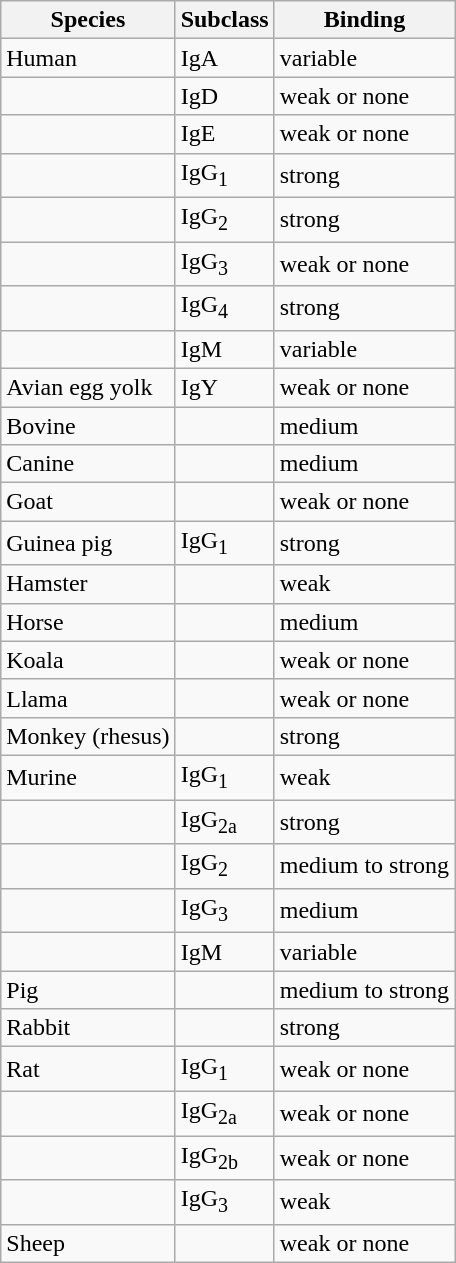<table class="wikitable">
<tr>
<th>Species</th>
<th>Subclass</th>
<th>Binding</th>
</tr>
<tr>
<td>Human</td>
<td>IgA</td>
<td>variable</td>
</tr>
<tr>
<td></td>
<td>IgD</td>
<td>weak or none</td>
</tr>
<tr>
<td></td>
<td>IgE</td>
<td>weak or none</td>
</tr>
<tr>
<td></td>
<td>IgG<sub>1</sub></td>
<td>strong</td>
</tr>
<tr>
<td></td>
<td>IgG<sub>2</sub></td>
<td>strong</td>
</tr>
<tr>
<td></td>
<td>IgG<sub>3</sub></td>
<td>weak or none</td>
</tr>
<tr>
<td></td>
<td>IgG<sub>4</sub></td>
<td>strong</td>
</tr>
<tr>
<td></td>
<td>IgM</td>
<td>variable</td>
</tr>
<tr>
<td>Avian egg yolk</td>
<td>IgY</td>
<td>weak or none</td>
</tr>
<tr>
<td>Bovine</td>
<td></td>
<td>medium</td>
</tr>
<tr>
<td>Canine</td>
<td></td>
<td>medium</td>
</tr>
<tr>
<td>Goat</td>
<td></td>
<td>weak or none</td>
</tr>
<tr>
<td>Guinea pig</td>
<td>IgG<sub>1</sub></td>
<td>strong</td>
</tr>
<tr>
<td>Hamster</td>
<td></td>
<td>weak</td>
</tr>
<tr>
<td>Horse</td>
<td></td>
<td>medium</td>
</tr>
<tr>
<td>Koala</td>
<td></td>
<td>weak or none</td>
</tr>
<tr>
<td>Llama</td>
<td></td>
<td>weak or none</td>
</tr>
<tr>
<td>Monkey (rhesus)</td>
<td></td>
<td>strong</td>
</tr>
<tr>
<td>Murine</td>
<td>IgG<sub>1</sub></td>
<td>weak</td>
</tr>
<tr>
<td></td>
<td>IgG<sub>2a</sub></td>
<td>strong</td>
</tr>
<tr>
<td></td>
<td>IgG<sub>2</sub></td>
<td>medium to strong</td>
</tr>
<tr>
<td></td>
<td>IgG<sub>3</sub></td>
<td>medium</td>
</tr>
<tr>
<td></td>
<td>IgM</td>
<td>variable</td>
</tr>
<tr>
<td>Pig</td>
<td></td>
<td>medium to strong</td>
</tr>
<tr>
<td>Rabbit</td>
<td></td>
<td>strong</td>
</tr>
<tr>
<td>Rat</td>
<td>IgG<sub>1</sub></td>
<td>weak or none</td>
</tr>
<tr>
<td></td>
<td>IgG<sub>2a</sub></td>
<td>weak or none</td>
</tr>
<tr>
<td></td>
<td>IgG<sub>2b</sub></td>
<td>weak or none</td>
</tr>
<tr>
<td></td>
<td>IgG<sub>3</sub></td>
<td>weak</td>
</tr>
<tr>
<td>Sheep</td>
<td></td>
<td>weak or none</td>
</tr>
</table>
